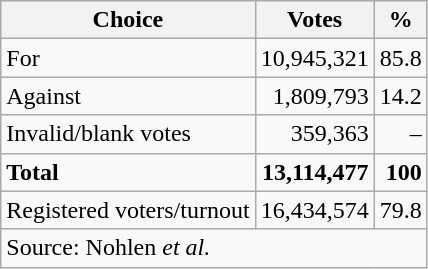<table class=wikitable style=text-align:right>
<tr>
<th>Choice</th>
<th>Votes</th>
<th>%</th>
</tr>
<tr>
<td align=left>For</td>
<td>10,945,321</td>
<td>85.8</td>
</tr>
<tr>
<td align=left>Against</td>
<td>1,809,793</td>
<td>14.2</td>
</tr>
<tr>
<td align=left>Invalid/blank votes</td>
<td>359,363</td>
<td>–</td>
</tr>
<tr>
<td align=left><strong>Total</strong></td>
<td><strong>13,114,477</strong></td>
<td><strong>100</strong></td>
</tr>
<tr>
<td align=left>Registered voters/turnout</td>
<td>16,434,574</td>
<td>79.8</td>
</tr>
<tr>
<td colspan=3 align=left>Source: Nohlen <em>et al.</em></td>
</tr>
</table>
